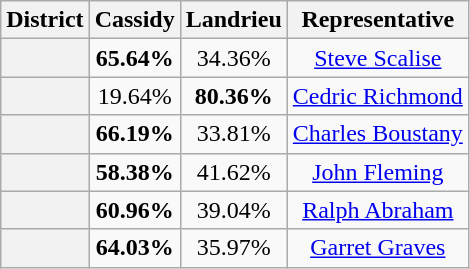<table class=wikitable>
<tr>
<th>District</th>
<th>Cassidy</th>
<th>Landrieu</th>
<th>Representative</th>
</tr>
<tr align=center>
<th></th>
<td><strong>65.64%</strong></td>
<td>34.36%</td>
<td><a href='#'>Steve Scalise</a></td>
</tr>
<tr align=center>
<th></th>
<td>19.64%</td>
<td><strong>80.36%</strong></td>
<td><a href='#'>Cedric Richmond</a></td>
</tr>
<tr align=center>
<th></th>
<td><strong>66.19%</strong></td>
<td>33.81%</td>
<td><a href='#'>Charles Boustany</a></td>
</tr>
<tr align=center>
<th></th>
<td><strong>58.38%</strong></td>
<td>41.62%</td>
<td><a href='#'>John Fleming</a></td>
</tr>
<tr align=center>
<th></th>
<td><strong>60.96%</strong></td>
<td>39.04%</td>
<td><a href='#'>Ralph Abraham</a></td>
</tr>
<tr align=center>
<th></th>
<td><strong>64.03%</strong></td>
<td>35.97%</td>
<td><a href='#'>Garret Graves</a></td>
</tr>
</table>
